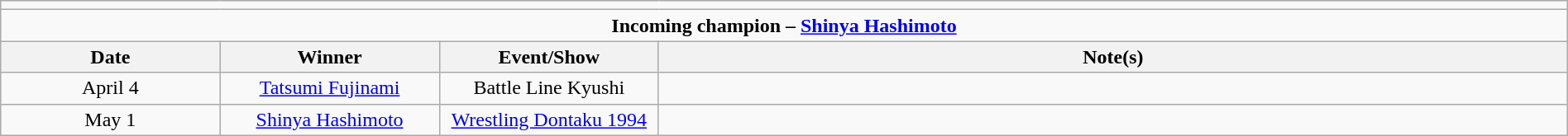<table class="wikitable" style="text-align:center; width:100%;">
<tr>
<td colspan="5"></td>
</tr>
<tr>
<td colspan="5"><strong>Incoming champion – <a href='#'>Shinya Hashimoto</a></strong></td>
</tr>
<tr>
<th width=14%>Date</th>
<th width=14%>Winner</th>
<th width=14%>Event/Show</th>
<th width=58%>Note(s)</th>
</tr>
<tr>
<td>April 4</td>
<td><a href='#'>Tatsumi Fujinami</a></td>
<td>Battle Line Kyushi</td>
<td align="left"></td>
</tr>
<tr>
<td>May 1</td>
<td><a href='#'>Shinya Hashimoto</a></td>
<td><a href='#'>Wrestling Dontaku 1994</a></td>
<td align="left"></td>
</tr>
</table>
